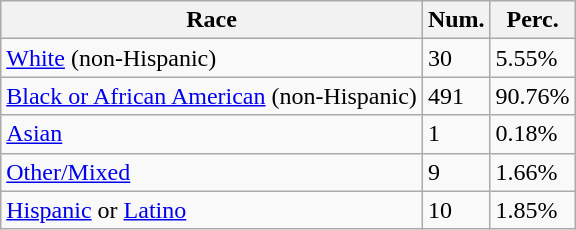<table class="wikitable">
<tr>
<th>Race</th>
<th>Num.</th>
<th>Perc.</th>
</tr>
<tr>
<td><a href='#'>White</a> (non-Hispanic)</td>
<td>30</td>
<td>5.55%</td>
</tr>
<tr>
<td><a href='#'>Black or African American</a> (non-Hispanic)</td>
<td>491</td>
<td>90.76%</td>
</tr>
<tr>
<td><a href='#'>Asian</a></td>
<td>1</td>
<td>0.18%</td>
</tr>
<tr>
<td><a href='#'>Other/Mixed</a></td>
<td>9</td>
<td>1.66%</td>
</tr>
<tr>
<td><a href='#'>Hispanic</a> or <a href='#'>Latino</a></td>
<td>10</td>
<td>1.85%</td>
</tr>
</table>
